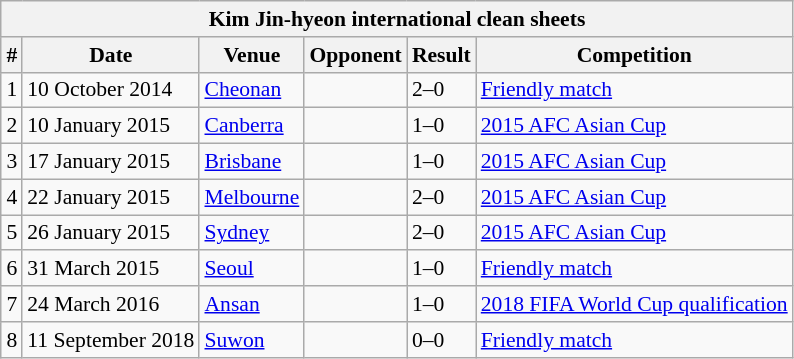<table class="wikitable collapsible collapsed" style="float:center; border:1px; font-size:90%; margin-left:1em;">
<tr>
<th colspan=6 style="width:300px;">Kim Jin-hyeon international clean sheets</th>
</tr>
<tr>
<th>#</th>
<th>Date</th>
<th>Venue</th>
<th>Opponent</th>
<th>Result</th>
<th>Competition</th>
</tr>
<tr>
<td>1</td>
<td>10 October 2014</td>
<td><a href='#'>Cheonan</a></td>
<td></td>
<td>2–0</td>
<td><a href='#'>Friendly match</a></td>
</tr>
<tr>
<td>2</td>
<td>10 January 2015</td>
<td><a href='#'>Canberra</a></td>
<td></td>
<td>1–0</td>
<td><a href='#'>2015 AFC Asian Cup</a></td>
</tr>
<tr>
<td>3</td>
<td>17 January 2015</td>
<td><a href='#'>Brisbane</a></td>
<td></td>
<td>1–0</td>
<td><a href='#'>2015 AFC Asian Cup</a></td>
</tr>
<tr>
<td>4</td>
<td>22 January 2015</td>
<td><a href='#'>Melbourne</a></td>
<td></td>
<td>2–0</td>
<td><a href='#'>2015 AFC Asian Cup</a></td>
</tr>
<tr>
<td>5</td>
<td>26 January 2015</td>
<td><a href='#'>Sydney</a></td>
<td></td>
<td>2–0</td>
<td><a href='#'>2015 AFC Asian Cup</a></td>
</tr>
<tr>
<td>6</td>
<td>31 March 2015</td>
<td><a href='#'>Seoul</a></td>
<td></td>
<td>1–0</td>
<td><a href='#'>Friendly match</a></td>
</tr>
<tr>
<td>7</td>
<td>24 March 2016</td>
<td><a href='#'>Ansan</a></td>
<td></td>
<td>1–0</td>
<td><a href='#'>2018 FIFA World Cup qualification</a></td>
</tr>
<tr>
<td>8</td>
<td>11 September 2018</td>
<td><a href='#'>Suwon</a></td>
<td></td>
<td>0–0</td>
<td><a href='#'>Friendly match</a></td>
</tr>
</table>
